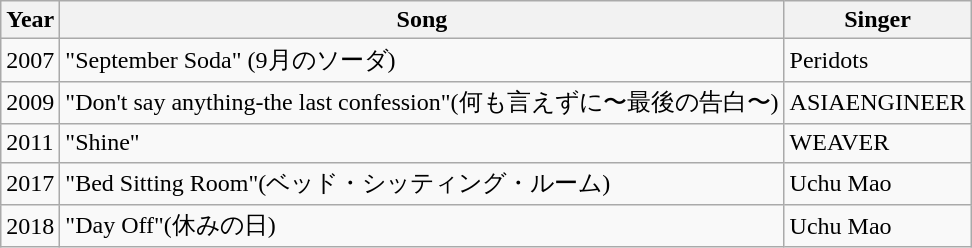<table class="wikitable">
<tr>
<th>Year</th>
<th>Song</th>
<th>Singer</th>
</tr>
<tr>
<td>2007</td>
<td>"September Soda" (9月のソーダ)</td>
<td>Peridots</td>
</tr>
<tr>
<td>2009</td>
<td>"Don't say anything-the last confession"(何も言えずに〜最後の告白〜)</td>
<td>ASIAENGINEER</td>
</tr>
<tr>
<td>2011</td>
<td>"Shine"</td>
<td>WEAVER</td>
</tr>
<tr>
<td>2017</td>
<td>"Bed Sitting Room"(ベッド・シッティング・ルーム)</td>
<td>Uchu Mao</td>
</tr>
<tr>
<td>2018</td>
<td>"Day Off"(休みの日)</td>
<td>Uchu Mao</td>
</tr>
</table>
